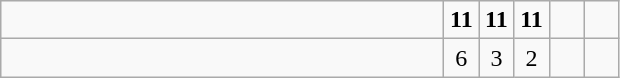<table class="wikitable">
<tr>
<td style="width:18em"><strong></strong></td>
<td align=center style="width:1em"><strong>11</strong></td>
<td align=center style="width:1em"><strong>11</strong></td>
<td align=center style="width:1em"><strong>11</strong></td>
<td align=center style="width:1em"></td>
<td align=center style="width:1em"></td>
</tr>
<tr>
<td style="width:18em"></td>
<td align=center style="width:1em">6</td>
<td align=center style="width:1em">3</td>
<td align=center style="width:1em">2</td>
<td align=center style="width:1em"></td>
<td align=center style="width:1em"></td>
</tr>
</table>
